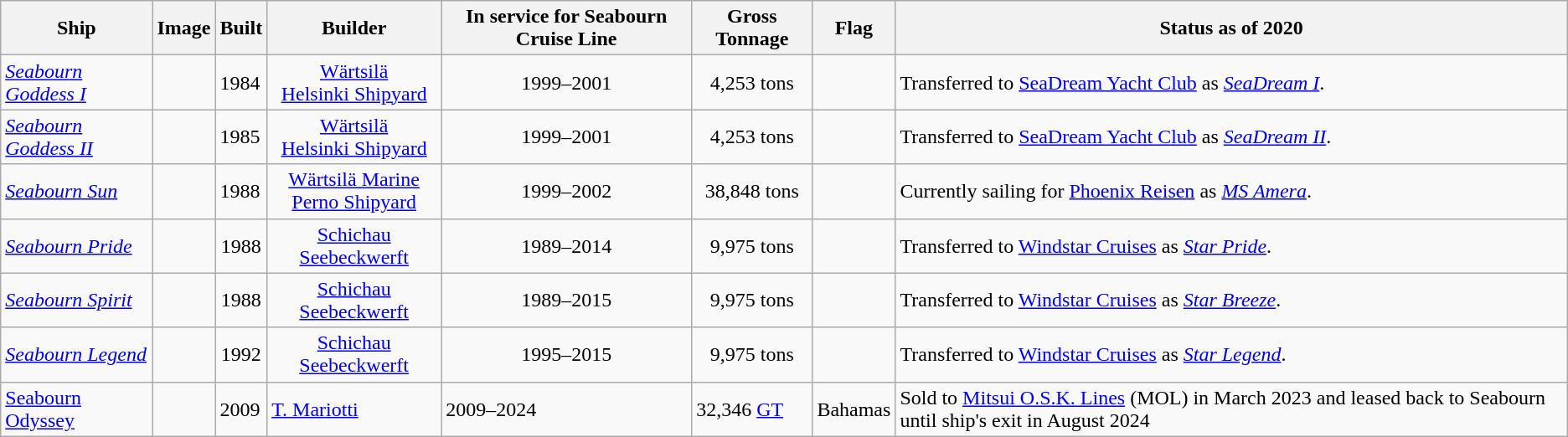<table class="wikitable sortable">
<tr>
<th>Ship</th>
<th>Image</th>
<th>Built</th>
<th>Builder</th>
<th>In service for Seabourn Cruise Line</th>
<th>Gross Tonnage</th>
<th>Flag</th>
<th>Status as of 2020</th>
</tr>
<tr>
<td><em><a href='#'>Seabourn Goddess I</a></em></td>
<td></td>
<td>1984</td>
<td style="text-align:Center;"><a href='#'>Wärtsilä</a><br><a href='#'>Helsinki Shipyard</a></td>
<td style="text-align:Center;">1999–2001</td>
<td style="text-align:Center;">4,253 tons</td>
<td align="Center"></td>
<td>Transferred to <a href='#'>SeaDream Yacht Club</a>  as <em><a href='#'>SeaDream I</a></em>.</td>
</tr>
<tr>
<td><em><a href='#'>Seabourn Goddess II</a></em></td>
<td></td>
<td>1985</td>
<td style="text-align:Center;"><a href='#'>Wärtsilä</a><br><a href='#'>Helsinki Shipyard</a></td>
<td style="text-align:Center;">1999–2001</td>
<td style="text-align:Center;">4,253 tons</td>
<td align="Center"></td>
<td>Transferred to <a href='#'>SeaDream Yacht Club</a>  as <em><a href='#'>SeaDream II</a></em>.</td>
</tr>
<tr>
<td><em><a href='#'>Seabourn Sun</a></em></td>
<td></td>
<td>1988</td>
<td style="text-align:Center;"><a href='#'>Wärtsilä Marine</a><br><a href='#'>Perno Shipyard</a></td>
<td style="text-align:Center;">1999–2002</td>
<td style="text-align:Center;">38,848 tons</td>
<td align="Center"></td>
<td>Currently sailing for <a href='#'>Phoenix Reisen</a> as <em><a href='#'>MS Amera</a></em>.</td>
</tr>
<tr>
<td><em><a href='#'>Seabourn Pride</a></em></td>
<td></td>
<td align="Center">1988</td>
<td align="Center"><a href='#'>Schichau Seebeckwerft</a></td>
<td align="Center">1989–2014</td>
<td align="Center">9,975 tons</td>
<td align="Center"></td>
<td align="Left">Transferred to <a href='#'>Windstar Cruises</a> as <em><a href='#'>Star Pride</a></em>.</td>
</tr>
<tr>
<td><em><a href='#'>Seabourn Spirit</a></em></td>
<td></td>
<td align="Center">1988</td>
<td align="Center"><a href='#'>Schichau Seebeckwerft</a></td>
<td align="Center">1989–2015</td>
<td align="Center">9,975 tons</td>
<td align="Center"></td>
<td align="Left">Transferred to <a href='#'>Windstar Cruises</a> as <em><a href='#'>Star Breeze</a></em>.</td>
</tr>
<tr>
<td><em><a href='#'>Seabourn Legend</a></em></td>
<td></td>
<td align="Center">1992</td>
<td align="Center"><a href='#'>Schichau Seebeckwerft</a></td>
<td align="Center">1995–2015</td>
<td align="Center">9,975 tons</td>
<td align="Center"></td>
<td align="Left">Transferred to <a href='#'>Windstar Cruises</a> as <em><a href='#'>Star Legend</a></em>.</td>
</tr>
<tr>
<td><a href='#'>Seabourn Odyssey</a></td>
<td></td>
<td>2009</td>
<td><a href='#'>T. Mariotti</a></td>
<td>2009–2024</td>
<td>32,346 <a href='#'>GT</a></td>
<td>Bahamas</td>
<td>Sold to <a href='#'>Mitsui O.S.K. Lines</a> (MOL) in March 2023 and leased back to Seabourn until ship's exit in August 2024</td>
</tr>
</table>
